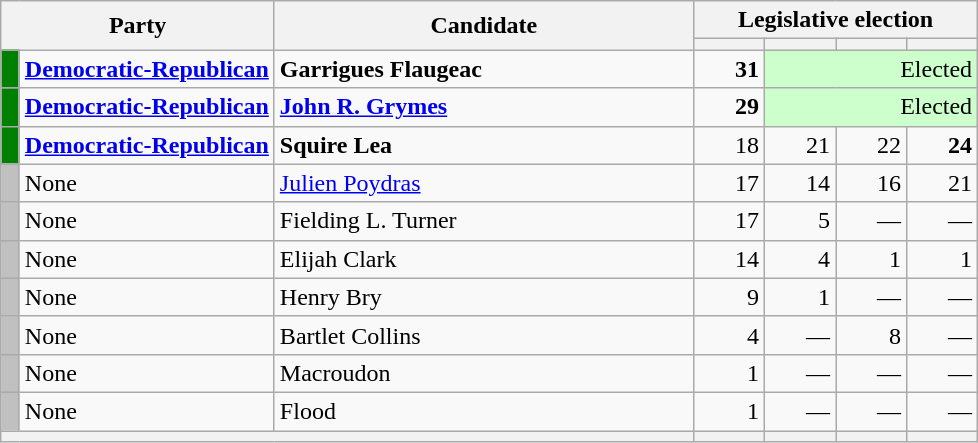<table class=wikitable>
<tr>
<th colspan=2 rowspan=2 style="width: 130px">Party</th>
<th rowspan=2 style="width: 17em">Candidate</th>
<th colspan=4>Legislative election</th>
</tr>
<tr>
<th style="width: 2.5em"></th>
<th style="width: 2.5em"></th>
<th style="width: 2.5em"></th>
<th style="width: 2.5em"></th>
</tr>
<tr>
<td style="background-color:#008000; width:5px;"></td>
<td><strong><a href='#'>Democratic-Republican</a></strong></td>
<td><strong>Garrigues Flaugeac</strong></td>
<td align=right><strong>31</strong></td>
<td colspan=3 align=right style="background-color:#cfc">Elected</td>
</tr>
<tr>
<td style="background-color:#008000"></td>
<td><strong><a href='#'>Democratic-Republican</a></strong></td>
<td><strong><a href='#'>John R. Grymes</a></strong></td>
<td align=right><strong>29</strong></td>
<td colspan=3 align=right style="background-color:#cfc">Elected</td>
</tr>
<tr>
<td style="background-color:#008000"></td>
<td><strong><a href='#'>Democratic-Republican</a></strong></td>
<td><strong>Squire Lea</strong></td>
<td align=right>18</td>
<td align=right>21</td>
<td align=right>22</td>
<td align=right><strong>24</strong></td>
</tr>
<tr>
<td style="background-color:#c0c0c0"></td>
<td>None</td>
<td><a href='#'>Julien Poydras</a></td>
<td align=right>17</td>
<td align=right>14</td>
<td align=right>16</td>
<td align=right>21</td>
</tr>
<tr>
<td style="background-color:#c0c0c0"></td>
<td>None</td>
<td>Fielding L. Turner</td>
<td align=right>17</td>
<td align=right>5</td>
<td align=right>—</td>
<td align=right>—</td>
</tr>
<tr>
<td style="background-color:#c0c0c0"></td>
<td>None</td>
<td>Elijah Clark</td>
<td align=right>14</td>
<td align=right>4</td>
<td align=right>1</td>
<td align=right>1</td>
</tr>
<tr>
<td style="background-color:#c0c0c0"></td>
<td>None</td>
<td>Henry Bry</td>
<td align=right>9</td>
<td align=right>1</td>
<td align=right>—</td>
<td align=right>—</td>
</tr>
<tr>
<td style="background-color:#c0c0c0"></td>
<td>None</td>
<td>Bartlet Collins</td>
<td align=right>4</td>
<td align=right>—</td>
<td align=right>8</td>
<td align=right>—</td>
</tr>
<tr>
<td style="background-color:#c0c0c0"></td>
<td>None</td>
<td>Macroudon</td>
<td align=right>1</td>
<td align=right>—</td>
<td align=right>—</td>
<td align=right>—</td>
</tr>
<tr>
<td style="background-color:#c0c0c0"></td>
<td>None</td>
<td>Flood</td>
<td align=right>1</td>
<td align=right>—</td>
<td align=right>—</td>
<td align=right>—</td>
</tr>
<tr>
<th colspan=3></th>
<th></th>
<th></th>
<th></th>
<th></th>
</tr>
</table>
